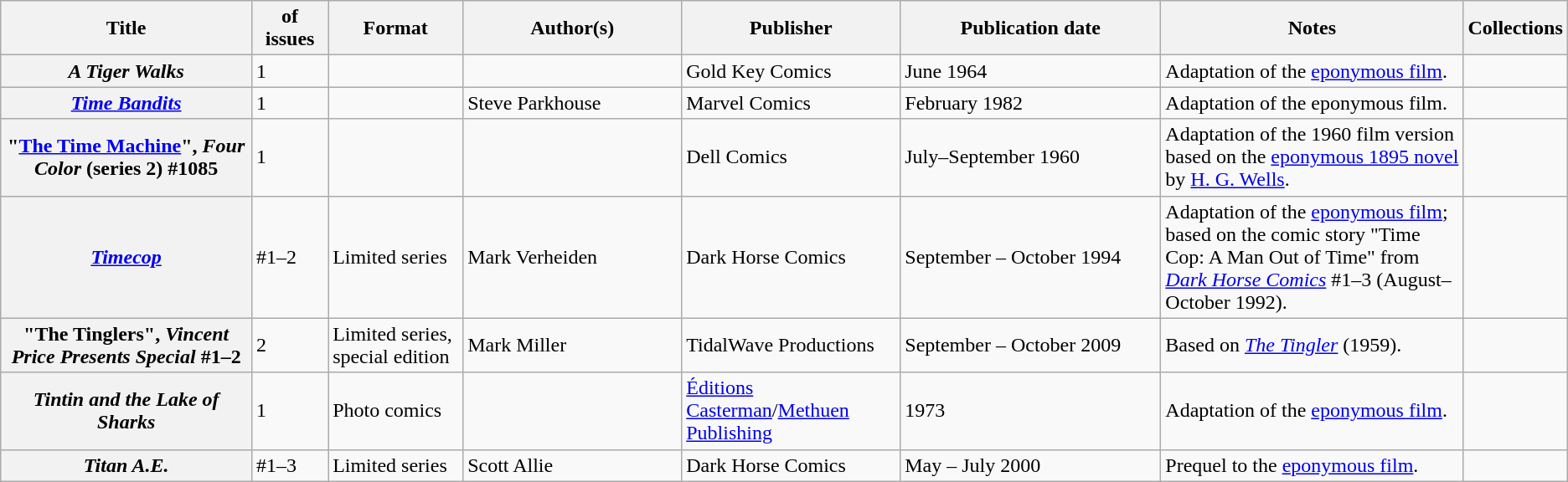<table class="wikitable">
<tr>
<th>Title</th>
<th style="width:40pt"> of issues</th>
<th style="width:75pt">Format</th>
<th style="width:125pt">Author(s)</th>
<th style="width:125pt">Publisher</th>
<th style="width:150pt">Publication date</th>
<th style="width:175pt">Notes</th>
<th>Collections</th>
</tr>
<tr>
<th><em>A Tiger Walks</em></th>
<td>1</td>
<td></td>
<td></td>
<td>Gold Key Comics</td>
<td>June 1964</td>
<td>Adaptation of the <a href='#'>eponymous film</a>.</td>
<td></td>
</tr>
<tr>
<th><em><a href='#'>Time Bandits</a></em></th>
<td>1</td>
<td></td>
<td>Steve Parkhouse</td>
<td>Marvel Comics</td>
<td>February 1982</td>
<td>Adaptation of the eponymous film.</td>
<td></td>
</tr>
<tr>
<th>"<a href='#'>The Time Machine</a>", <em>Four Color</em> (series 2) #1085</th>
<td>1</td>
<td></td>
<td></td>
<td>Dell Comics</td>
<td>July–September 1960</td>
<td>Adaptation of the 1960 film version based on the <a href='#'>eponymous 1895 novel</a> by <a href='#'>H. G. Wells</a>.</td>
<td></td>
</tr>
<tr>
<th><em><a href='#'>Timecop</a></em></th>
<td>#1–2</td>
<td>Limited series</td>
<td>Mark Verheiden</td>
<td>Dark Horse Comics</td>
<td>September – October 1994</td>
<td>Adaptation of the <a href='#'>eponymous film</a>; based on the comic story "Time Cop: A Man Out of Time" from <em><a href='#'>Dark Horse Comics</a></em> #1–3 (August–October 1992).</td>
<td></td>
</tr>
<tr>
<th>"The Tinglers", <em>Vincent Price Presents Special</em> #1–2</th>
<td>2</td>
<td>Limited series, special edition</td>
<td>Mark Miller</td>
<td>TidalWave Productions</td>
<td>September – October 2009</td>
<td>Based on <em><a href='#'>The Tingler</a></em> (1959).</td>
<td></td>
</tr>
<tr>
<th><em>Tintin and the Lake of Sharks</em></th>
<td>1</td>
<td>Photo comics</td>
<td></td>
<td><a href='#'>Éditions Casterman</a>/<a href='#'>Methuen Publishing</a></td>
<td>1973</td>
<td>Adaptation of the <a href='#'>eponymous film</a>.</td>
<td></td>
</tr>
<tr>
<th><em>Titan A.E.</em></th>
<td>#1–3</td>
<td>Limited series</td>
<td>Scott Allie</td>
<td>Dark Horse Comics</td>
<td>May – July 2000</td>
<td>Prequel to the <a href='#'>eponymous film</a>.</td>
<td></td>
</tr>
</table>
